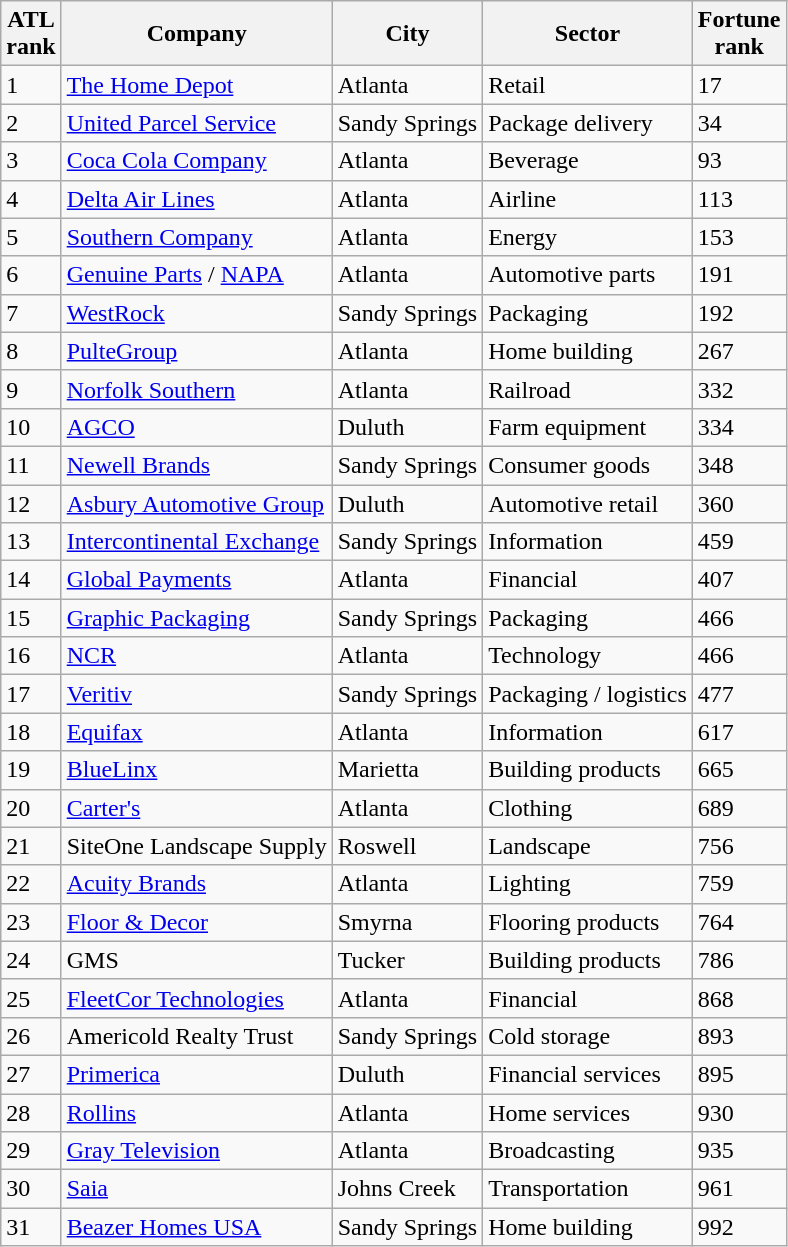<table class="wikitable sortable">
<tr>
<th>ATL<br>rank</th>
<th>Company</th>
<th>City</th>
<th>Sector</th>
<th>Fortune<br>rank</th>
</tr>
<tr>
<td>1</td>
<td><a href='#'>The Home Depot</a></td>
<td>Atlanta</td>
<td>Retail</td>
<td>17</td>
</tr>
<tr>
<td>2</td>
<td><a href='#'>United Parcel Service</a></td>
<td>Sandy Springs</td>
<td>Package delivery</td>
<td>34</td>
</tr>
<tr>
<td>3</td>
<td><a href='#'>Coca Cola Company</a></td>
<td>Atlanta</td>
<td>Beverage</td>
<td>93</td>
</tr>
<tr>
<td>4</td>
<td><a href='#'>Delta Air Lines</a></td>
<td>Atlanta</td>
<td>Airline</td>
<td>113</td>
</tr>
<tr>
<td>5</td>
<td><a href='#'>Southern Company</a></td>
<td>Atlanta</td>
<td>Energy</td>
<td>153</td>
</tr>
<tr>
<td>6</td>
<td><a href='#'>Genuine Parts</a> / <a href='#'>NAPA</a></td>
<td>Atlanta</td>
<td>Automotive parts</td>
<td>191</td>
</tr>
<tr>
<td>7</td>
<td><a href='#'>WestRock</a></td>
<td>Sandy Springs</td>
<td>Packaging</td>
<td>192</td>
</tr>
<tr>
<td>8</td>
<td><a href='#'>PulteGroup</a></td>
<td>Atlanta</td>
<td>Home building</td>
<td>267</td>
</tr>
<tr>
<td>9</td>
<td><a href='#'>Norfolk Southern</a></td>
<td>Atlanta</td>
<td>Railroad</td>
<td>332</td>
</tr>
<tr>
<td>10</td>
<td><a href='#'>AGCO</a></td>
<td>Duluth</td>
<td>Farm equipment</td>
<td>334</td>
</tr>
<tr>
<td>11</td>
<td><a href='#'>Newell Brands</a></td>
<td>Sandy Springs</td>
<td>Consumer goods</td>
<td>348</td>
</tr>
<tr>
<td>12</td>
<td><a href='#'>Asbury Automotive Group</a></td>
<td>Duluth</td>
<td>Automotive retail</td>
<td>360</td>
</tr>
<tr>
<td>13</td>
<td><a href='#'>Intercontinental Exchange</a></td>
<td>Sandy Springs</td>
<td>Information</td>
<td>459</td>
</tr>
<tr>
<td>14</td>
<td><a href='#'>Global Payments</a></td>
<td>Atlanta</td>
<td>Financial</td>
<td>407</td>
</tr>
<tr>
<td>15</td>
<td><a href='#'>Graphic Packaging</a></td>
<td>Sandy Springs</td>
<td>Packaging</td>
<td>466</td>
</tr>
<tr>
<td>16</td>
<td><a href='#'>NCR</a></td>
<td>Atlanta</td>
<td>Technology</td>
<td>466</td>
</tr>
<tr>
<td>17</td>
<td><a href='#'>Veritiv</a></td>
<td>Sandy Springs</td>
<td>Packaging / logistics</td>
<td>477</td>
</tr>
<tr>
<td>18</td>
<td><a href='#'>Equifax</a></td>
<td>Atlanta</td>
<td>Information</td>
<td>617</td>
</tr>
<tr>
<td>19</td>
<td><a href='#'>BlueLinx</a></td>
<td>Marietta</td>
<td>Building products</td>
<td>665</td>
</tr>
<tr>
<td>20</td>
<td><a href='#'>Carter's</a></td>
<td>Atlanta</td>
<td>Clothing</td>
<td>689</td>
</tr>
<tr>
<td>21</td>
<td>SiteOne Landscape Supply</td>
<td>Roswell</td>
<td>Landscape</td>
<td>756</td>
</tr>
<tr>
<td>22</td>
<td><a href='#'>Acuity Brands</a></td>
<td>Atlanta</td>
<td>Lighting</td>
<td>759</td>
</tr>
<tr>
<td>23</td>
<td><a href='#'>Floor & Decor</a></td>
<td>Smyrna</td>
<td>Flooring products</td>
<td>764</td>
</tr>
<tr>
<td>24</td>
<td>GMS</td>
<td>Tucker</td>
<td>Building products</td>
<td>786</td>
</tr>
<tr>
<td>25</td>
<td><a href='#'>FleetCor Technologies</a></td>
<td>Atlanta</td>
<td>Financial</td>
<td>868</td>
</tr>
<tr>
<td>26</td>
<td>Americold Realty Trust</td>
<td>Sandy Springs</td>
<td>Cold storage</td>
<td>893</td>
</tr>
<tr>
<td>27</td>
<td><a href='#'>Primerica</a></td>
<td>Duluth</td>
<td>Financial services</td>
<td>895</td>
</tr>
<tr>
<td>28</td>
<td><a href='#'>Rollins</a></td>
<td>Atlanta</td>
<td>Home services</td>
<td>930</td>
</tr>
<tr>
<td>29</td>
<td><a href='#'>Gray Television</a></td>
<td>Atlanta</td>
<td>Broadcasting</td>
<td>935</td>
</tr>
<tr>
<td>30</td>
<td><a href='#'>Saia</a></td>
<td>Johns Creek</td>
<td>Transportation</td>
<td>961</td>
</tr>
<tr>
<td>31</td>
<td><a href='#'>Beazer Homes USA</a></td>
<td>Sandy Springs</td>
<td>Home building</td>
<td>992</td>
</tr>
</table>
